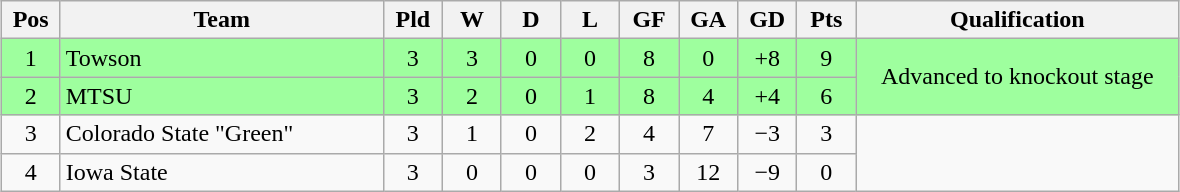<table class="wikitable" style="text-align:center; margin: 1em auto">
<tr>
<th style="width:2em">Pos</th>
<th style="width:13em">Team</th>
<th style="width:2em">Pld</th>
<th style="width:2em">W</th>
<th style="width:2em">D</th>
<th style="width:2em">L</th>
<th style="width:2em">GF</th>
<th style="width:2em">GA</th>
<th style="width:2em">GD</th>
<th style="width:2em">Pts</th>
<th style="width:13em">Qualification</th>
</tr>
<tr bgcolor="#9eff9e">
<td>1</td>
<td style="text-align:left">Towson</td>
<td>3</td>
<td>3</td>
<td>0</td>
<td>0</td>
<td>8</td>
<td>0</td>
<td>+8</td>
<td>9</td>
<td rowspan="2">Advanced to knockout stage</td>
</tr>
<tr bgcolor="#9eff9e">
<td>2</td>
<td style="text-align:left">MTSU</td>
<td>3</td>
<td>2</td>
<td>0</td>
<td>1</td>
<td>8</td>
<td>4</td>
<td>+4</td>
<td>6</td>
</tr>
<tr>
<td>3</td>
<td style="text-align:left">Colorado State "Green"</td>
<td>3</td>
<td>1</td>
<td>0</td>
<td>2</td>
<td>4</td>
<td>7</td>
<td>−3</td>
<td>3</td>
<td rowspan="2"></td>
</tr>
<tr>
<td>4</td>
<td style="text-align:left">Iowa State</td>
<td>3</td>
<td>0</td>
<td>0</td>
<td>0</td>
<td>3</td>
<td>12</td>
<td>−9</td>
<td>0</td>
</tr>
</table>
